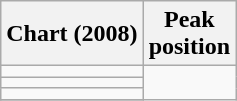<table class="wikitable">
<tr>
<th align="center">Chart (2008)</th>
<th align="center">Peak<br>position</th>
</tr>
<tr>
<td></td>
</tr>
<tr>
<td></td>
</tr>
<tr>
<td></td>
</tr>
<tr>
</tr>
</table>
